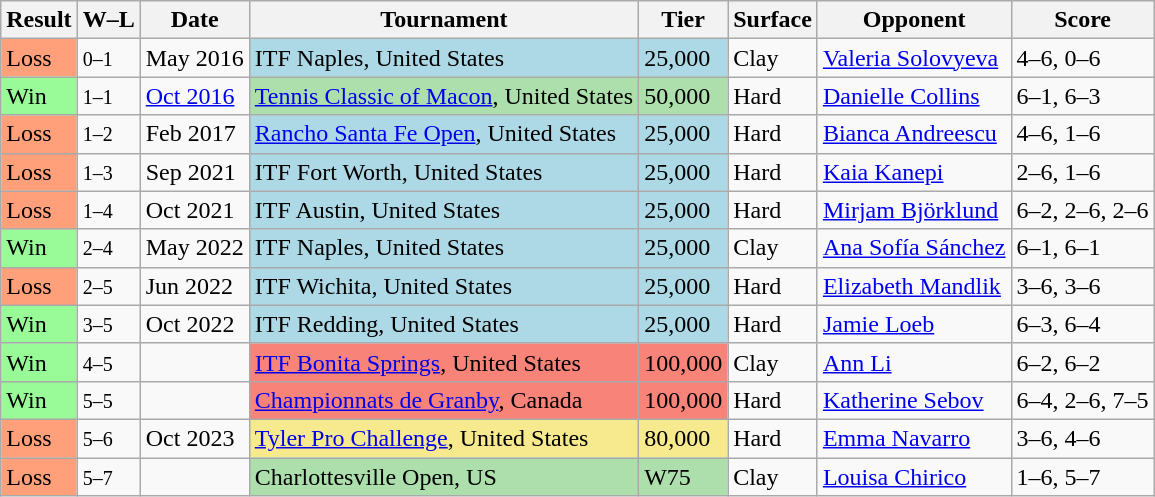<table class="sortable wikitable">
<tr>
<th>Result</th>
<th class="unsortable">W–L</th>
<th>Date</th>
<th>Tournament</th>
<th>Tier</th>
<th>Surface</th>
<th>Opponent</th>
<th class="unsortable">Score</th>
</tr>
<tr>
<td bgcolor="FFA07A">Loss</td>
<td><small>0–1</small></td>
<td>May 2016</td>
<td style="background:lightblue;">ITF Naples, United States</td>
<td style="background:lightblue;">25,000</td>
<td>Clay</td>
<td> <a href='#'>Valeria Solovyeva</a></td>
<td>4–6, 0–6</td>
</tr>
<tr>
<td style="background:#98fb98;">Win</td>
<td><small>1–1</small></td>
<td><a href='#'>Oct 2016</a></td>
<td style="background:#addfad;"><a href='#'>Tennis Classic of Macon</a>, United States</td>
<td style="background:#addfad;">50,000</td>
<td>Hard</td>
<td> <a href='#'>Danielle Collins</a></td>
<td>6–1, 6–3</td>
</tr>
<tr>
<td bgcolor="FFA07A">Loss</td>
<td><small>1–2</small></td>
<td>Feb 2017</td>
<td style="background:lightblue;"><a href='#'>Rancho Santa Fe Open</a>, United States</td>
<td style="background:lightblue;">25,000</td>
<td>Hard</td>
<td> <a href='#'>Bianca Andreescu</a></td>
<td>4–6, 1–6</td>
</tr>
<tr>
<td bgcolor="FFA07A">Loss</td>
<td><small>1–3</small></td>
<td>Sep 2021</td>
<td style="background:lightblue;">ITF Fort Worth, United States</td>
<td style="background:lightblue;">25,000</td>
<td>Hard</td>
<td> <a href='#'>Kaia Kanepi</a></td>
<td>2–6, 1–6</td>
</tr>
<tr>
<td bgcolor="FFA07A">Loss</td>
<td><small>1–4</small></td>
<td>Oct 2021</td>
<td style="background:lightblue;">ITF Austin, United States</td>
<td style="background:lightblue;">25,000</td>
<td>Hard</td>
<td> <a href='#'>Mirjam Björklund</a></td>
<td>6–2, 2–6, 2–6</td>
</tr>
<tr>
<td bgcolor=98FB98>Win</td>
<td><small>2–4</small></td>
<td>May 2022</td>
<td bgcolor=lightblue>ITF Naples, United States</td>
<td bgcolor=lightblue>25,000</td>
<td>Clay</td>
<td> <a href='#'>Ana Sofía Sánchez</a></td>
<td>6–1, 6–1</td>
</tr>
<tr>
<td bgcolor="FFA07A">Loss</td>
<td><small>2–5</small></td>
<td>Jun 2022</td>
<td bgcolor=lightblue>ITF Wichita, United States</td>
<td bgcolor=lightblue>25,000</td>
<td>Hard</td>
<td> <a href='#'>Elizabeth Mandlik</a></td>
<td>3–6, 3–6</td>
</tr>
<tr>
<td bgcolor=98FB98>Win</td>
<td><small>3–5</small></td>
<td>Oct 2022</td>
<td bgcolor=lightblue>ITF Redding, United States</td>
<td bgcolor=lightblue>25,000</td>
<td>Hard</td>
<td> <a href='#'>Jamie Loeb</a></td>
<td>6–3, 6–4</td>
</tr>
<tr>
<td bgcolor=98FB98>Win</td>
<td><small>4–5</small></td>
<td></td>
<td bgcolor=f88379><a href='#'>ITF Bonita Springs</a>, United States</td>
<td bgcolor=f88379>100,000</td>
<td>Clay</td>
<td> <a href='#'>Ann Li</a></td>
<td>6–2, 6–2</td>
</tr>
<tr>
<td bgcolor=98FB98>Win</td>
<td><small>5–5</small></td>
<td></td>
<td bgcolor=f88379><a href='#'>Championnats de Granby</a>, Canada</td>
<td bgcolor=f88379>100,000</td>
<td>Hard</td>
<td> <a href='#'>Katherine Sebov</a></td>
<td>6–4, 2–6, 7–5</td>
</tr>
<tr>
<td bgcolor=ffa07a>Loss</td>
<td><small>5–6</small></td>
<td>Oct 2023</td>
<td style="background:#f7e98e;"><a href='#'>Tyler Pro Challenge</a>, United States</td>
<td style="background:#f7e98e;">80,000</td>
<td>Hard</td>
<td> <a href='#'>Emma Navarro</a></td>
<td>3–6, 4–6</td>
</tr>
<tr>
<td bgcolor=ffa07a>Loss</td>
<td><small>5–7</small></td>
<td><a href='#'></a></td>
<td style="background:#addfad;">Charlottesville Open, US</td>
<td style="background:#addfad;">W75</td>
<td>Clay</td>
<td> <a href='#'>Louisa Chirico</a></td>
<td>1–6, 5–7</td>
</tr>
</table>
